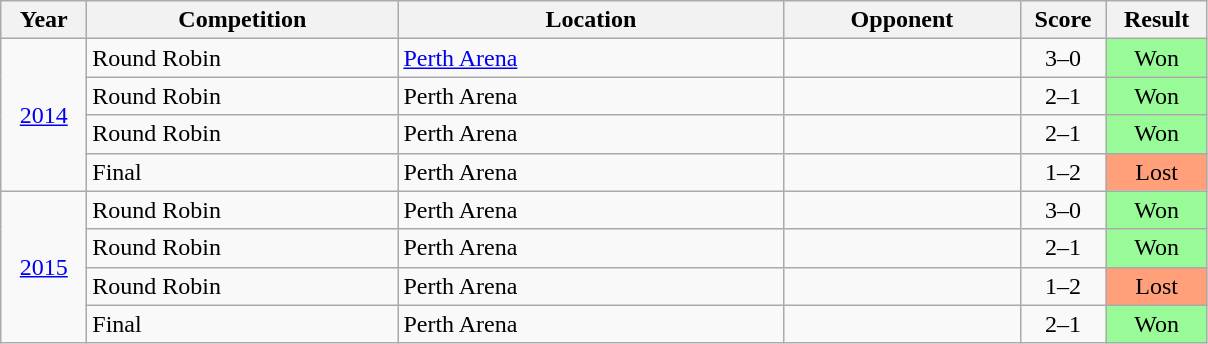<table class="wikitable">
<tr>
<th width="50">Year</th>
<th width="200">Competition</th>
<th width="250">Location</th>
<th width="150">Opponent</th>
<th width="50">Score</th>
<th width="60">Result</th>
</tr>
<tr>
<td align="center" rowspan="4"><a href='#'>2014</a></td>
<td>Round Robin</td>
<td><a href='#'>Perth Arena</a></td>
<td></td>
<td align="center">3–0</td>
<td align="center"  bgcolor="#98FB98">Won</td>
</tr>
<tr>
<td>Round Robin</td>
<td>Perth Arena</td>
<td></td>
<td align="center">2–1</td>
<td align="center"  bgcolor="#98FB98">Won</td>
</tr>
<tr>
<td>Round Robin</td>
<td>Perth Arena</td>
<td></td>
<td align="center">2–1</td>
<td align="center"  bgcolor="#98FB98">Won</td>
</tr>
<tr>
<td>Final</td>
<td>Perth Arena</td>
<td></td>
<td align="center">1–2</td>
<td align="center"  bgcolor="#FFA07A">Lost</td>
</tr>
<tr>
<td align="center" rowspan="4"><a href='#'>2015</a></td>
<td>Round Robin</td>
<td>Perth Arena</td>
<td></td>
<td align="center">3–0</td>
<td align="center" bgcolor="#98FB98">Won</td>
</tr>
<tr>
<td>Round Robin</td>
<td>Perth Arena</td>
<td></td>
<td align="center">2–1</td>
<td align="center" bgcolor="#98FB98">Won</td>
</tr>
<tr>
<td>Round Robin</td>
<td>Perth Arena</td>
<td></td>
<td align="center">1–2</td>
<td align="center" bgcolor="#FFA07A">Lost</td>
</tr>
<tr>
<td>Final</td>
<td>Perth Arena</td>
<td></td>
<td align="center">2–1</td>
<td align="center" bgcolor="#98FB98">Won</td>
</tr>
</table>
